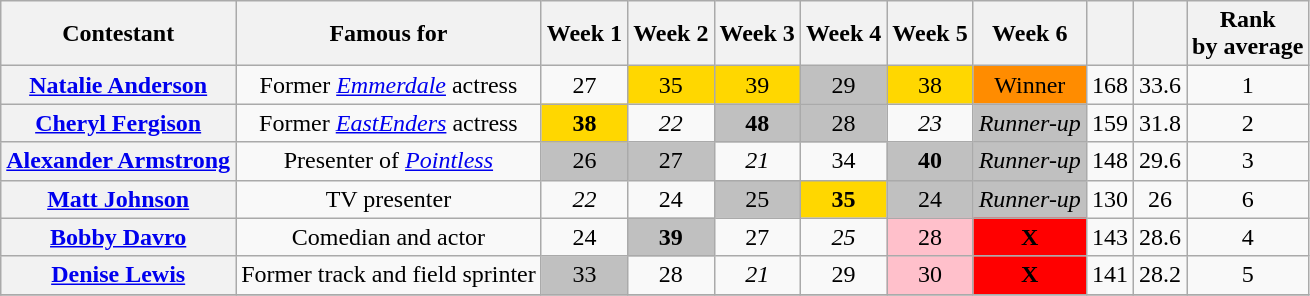<table class="wikitable sortable" style="text-align:center;">
<tr>
<th>Contestant</th>
<th>Famous for</th>
<th>Week 1</th>
<th>Week 2</th>
<th>Week 3</th>
<th>Week 4</th>
<th>Week 5</th>
<th>Week 6</th>
<th></th>
<th></th>
<th>Rank<br>by average</th>
</tr>
<tr>
<th><a href='#'>Natalie Anderson</a></th>
<td>Former <em><a href='#'>Emmerdale</a></em> actress</td>
<td>27</td>
<td bgcolor="gold">35</td>
<td bgcolor="gold">39</td>
<td bgcolor="silver">29</td>
<td bgcolor="gold">38</td>
<td bgcolor=FF8C00>Winner</td>
<td>168</td>
<td>33.6</td>
<td>1</td>
</tr>
<tr>
<th><a href='#'>Cheryl Fergison</a></th>
<td>Former <em><a href='#'>EastEnders</a></em> actress</td>
<td bgcolor="gold"><strong><span>38</span></strong></td>
<td><em><span>22</span></em></td>
<td bgcolor="silver"><strong><span>48</span></strong></td>
<td bgcolor="silver">28</td>
<td><em><span>23</span></em></td>
<td bgcolor="silver"><em>Runner-up</em></td>
<td>159</td>
<td>31.8</td>
<td>2</td>
</tr>
<tr>
<th><a href='#'>Alexander Armstrong</a></th>
<td>Presenter of <em><a href='#'>Pointless</a></em></td>
<td bgcolor="silver">26</td>
<td bgcolor="silver">27</td>
<td><em><span>21</span></em></td>
<td>34</td>
<td bgcolor="silver"><strong><span>40</span></strong></td>
<td bgcolor="silver"><em>Runner-up</em></td>
<td>148</td>
<td>29.6</td>
<td>3</td>
</tr>
<tr>
<th><a href='#'>Matt Johnson</a></th>
<td>TV presenter</td>
<td><em><span>22</span></em></td>
<td>24</td>
<td bgcolor="silver">25</td>
<td bgcolor=gold><strong><span>35</span></strong></td>
<td bgcolor="silver">24</td>
<td bgcolor="silver"><em>Runner-up</em></td>
<td>130</td>
<td>26</td>
<td>6</td>
</tr>
<tr>
<th><a href='#'>Bobby Davro</a></th>
<td>Comedian and actor</td>
<td>24</td>
<td bgcolor="silver"><strong><span>39</span></strong></td>
<td>27</td>
<td><em><span>25</span></em></td>
<td bgcolor="pink">28</td>
<td style="background:red;"><strong>X</strong></td>
<td>143</td>
<td>28.6</td>
<td>4</td>
</tr>
<tr>
<th><a href='#'>Denise Lewis</a></th>
<td>Former track and field sprinter</td>
<td bgcolor="silver">33</td>
<td>28</td>
<td><em><span>21</span></em></td>
<td>29</td>
<td bgcolor="pink">30</td>
<td style="background:red;"><strong>X</strong></td>
<td>141</td>
<td>28.2</td>
<td>5</td>
</tr>
<tr>
</tr>
</table>
